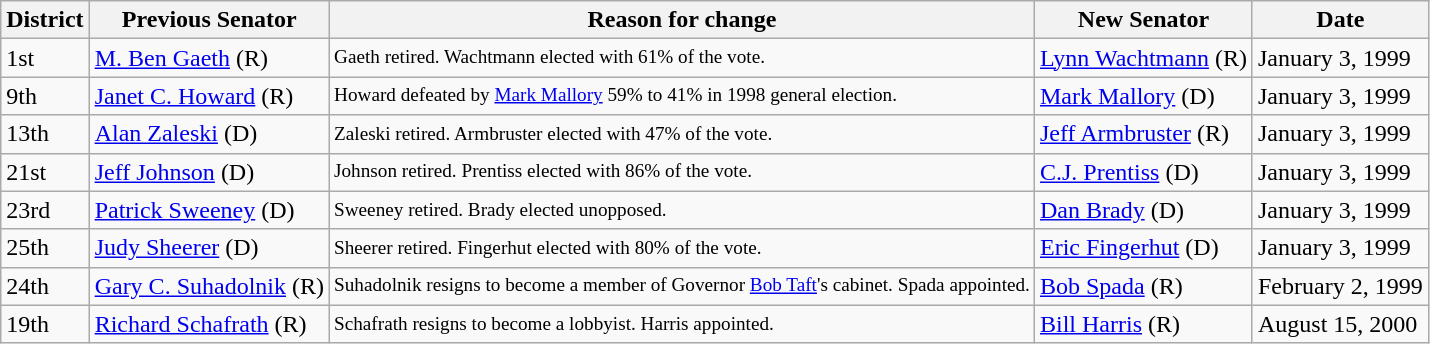<table class="wikitable sortable">
<tr>
<th>District</th>
<th>Previous Senator</th>
<th>Reason for change</th>
<th>New Senator</th>
<th>Date</th>
</tr>
<tr>
<td>1st</td>
<td><a href='#'>M. Ben Gaeth</a> (R)</td>
<td style="font-size:80%">Gaeth retired. Wachtmann elected with 61% of the vote.</td>
<td><a href='#'>Lynn Wachtmann</a> (R)</td>
<td>January 3, 1999</td>
</tr>
<tr>
<td>9th</td>
<td><a href='#'>Janet C. Howard</a> (R)</td>
<td style="font-size:80%">Howard defeated by <a href='#'>Mark Mallory</a>  59% to 41% in 1998 general election.</td>
<td><a href='#'>Mark Mallory</a> (D)</td>
<td>January 3, 1999</td>
</tr>
<tr>
<td>13th</td>
<td><a href='#'>Alan Zaleski</a> (D)</td>
<td style="font-size:80%">Zaleski retired. Armbruster elected with 47% of the vote.</td>
<td><a href='#'>Jeff Armbruster</a> (R)</td>
<td>January 3, 1999</td>
</tr>
<tr>
<td>21st</td>
<td><a href='#'>Jeff Johnson</a> (D)</td>
<td style="font-size:80%">Johnson retired. Prentiss elected with 86% of the vote.</td>
<td><a href='#'>C.J. Prentiss</a> (D)</td>
<td>January 3, 1999</td>
</tr>
<tr>
<td>23rd</td>
<td><a href='#'>Patrick Sweeney</a> (D)</td>
<td style="font-size:80%">Sweeney retired. Brady elected unopposed.</td>
<td><a href='#'>Dan Brady</a> (D)</td>
<td>January 3, 1999</td>
</tr>
<tr>
<td>25th</td>
<td><a href='#'>Judy Sheerer</a> (D)</td>
<td style="font-size:80%">Sheerer retired. Fingerhut elected with 80% of the vote.</td>
<td><a href='#'>Eric Fingerhut</a> (D)</td>
<td>January 3, 1999</td>
</tr>
<tr>
<td>24th</td>
<td><a href='#'>Gary C. Suhadolnik</a> (R)</td>
<td style="font-size:80%">Suhadolnik resigns to become a member of Governor <a href='#'>Bob Taft</a>'s cabinet. Spada appointed.</td>
<td><a href='#'>Bob Spada</a> (R)</td>
<td>February 2, 1999</td>
</tr>
<tr>
<td>19th</td>
<td><a href='#'>Richard Schafrath</a> (R)</td>
<td style="font-size:80%">Schafrath resigns to become a lobbyist. Harris appointed.</td>
<td><a href='#'>Bill Harris</a> (R)</td>
<td>August 15, 2000</td>
</tr>
</table>
